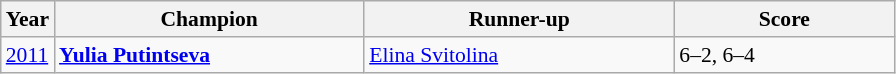<table class="wikitable" style="font-size:90%">
<tr>
<th>Year</th>
<th width="200">Champion</th>
<th width="200">Runner-up</th>
<th width="140">Score</th>
</tr>
<tr>
<td><a href='#'>2011</a></td>
<td> <strong><a href='#'>Yulia Putintseva</a></strong></td>
<td> <a href='#'>Elina Svitolina</a></td>
<td>6–2, 6–4</td>
</tr>
</table>
